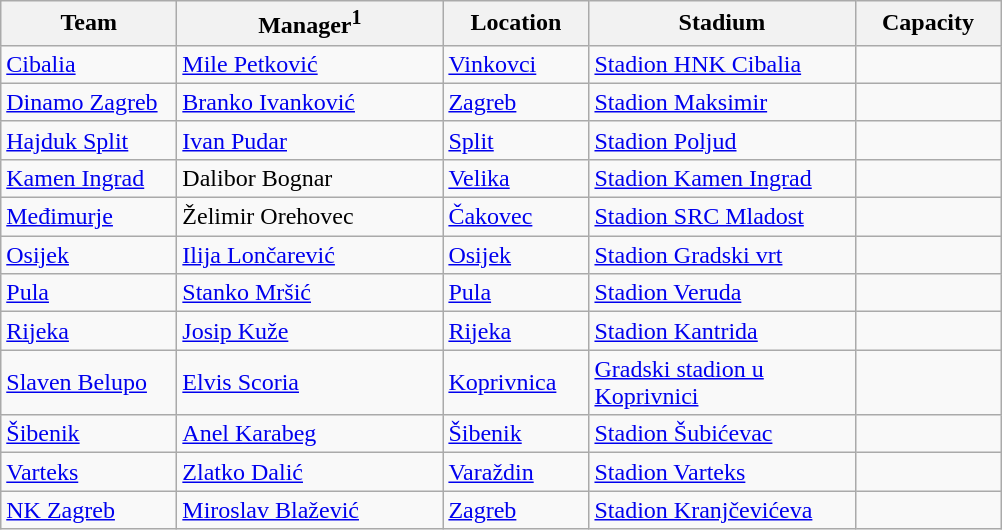<table class="wikitable sortable" style="text-align: left;">
<tr>
<th width="110">Team</th>
<th width="170">Manager<sup>1</sup></th>
<th width="90">Location</th>
<th width="170">Stadium</th>
<th width="90">Capacity</th>
</tr>
<tr>
<td><a href='#'>Cibalia</a></td>
<td> <a href='#'>Mile Petković</a></td>
<td><a href='#'>Vinkovci</a></td>
<td><a href='#'>Stadion HNK Cibalia</a></td>
<td></td>
</tr>
<tr>
<td><a href='#'>Dinamo Zagreb</a></td>
<td> <a href='#'>Branko Ivanković</a></td>
<td><a href='#'>Zagreb</a></td>
<td><a href='#'>Stadion Maksimir</a></td>
<td></td>
</tr>
<tr>
<td><a href='#'>Hajduk Split</a></td>
<td> <a href='#'>Ivan Pudar</a></td>
<td><a href='#'>Split</a></td>
<td><a href='#'>Stadion Poljud</a></td>
<td></td>
</tr>
<tr>
<td><a href='#'>Kamen Ingrad</a></td>
<td> Dalibor Bognar</td>
<td><a href='#'>Velika</a></td>
<td><a href='#'>Stadion Kamen Ingrad</a></td>
<td></td>
</tr>
<tr>
<td><a href='#'>Međimurje</a></td>
<td> Želimir Orehovec</td>
<td><a href='#'>Čakovec</a></td>
<td><a href='#'>Stadion SRC Mladost</a></td>
<td></td>
</tr>
<tr>
<td><a href='#'>Osijek</a></td>
<td> <a href='#'>Ilija Lončarević</a></td>
<td><a href='#'>Osijek</a></td>
<td><a href='#'>Stadion Gradski vrt</a></td>
<td></td>
</tr>
<tr>
<td><a href='#'>Pula</a></td>
<td> <a href='#'>Stanko Mršić</a></td>
<td><a href='#'>Pula</a></td>
<td><a href='#'>Stadion Veruda</a></td>
<td></td>
</tr>
<tr>
<td><a href='#'>Rijeka</a></td>
<td> <a href='#'>Josip Kuže</a></td>
<td><a href='#'>Rijeka</a></td>
<td><a href='#'>Stadion Kantrida</a></td>
<td></td>
</tr>
<tr>
<td><a href='#'>Slaven Belupo</a></td>
<td> <a href='#'>Elvis Scoria</a></td>
<td><a href='#'>Koprivnica</a></td>
<td><a href='#'>Gradski stadion u Koprivnici</a></td>
<td></td>
</tr>
<tr>
<td><a href='#'>Šibenik</a></td>
<td> <a href='#'>Anel Karabeg</a></td>
<td><a href='#'>Šibenik</a></td>
<td><a href='#'>Stadion Šubićevac</a></td>
<td></td>
</tr>
<tr>
<td><a href='#'>Varteks</a></td>
<td> <a href='#'>Zlatko Dalić</a></td>
<td><a href='#'>Varaždin</a></td>
<td><a href='#'>Stadion Varteks</a></td>
<td></td>
</tr>
<tr>
<td><a href='#'>NK Zagreb</a></td>
<td> <a href='#'>Miroslav Blažević</a></td>
<td><a href='#'>Zagreb</a></td>
<td><a href='#'>Stadion Kranjčevićeva</a></td>
<td></td>
</tr>
</table>
